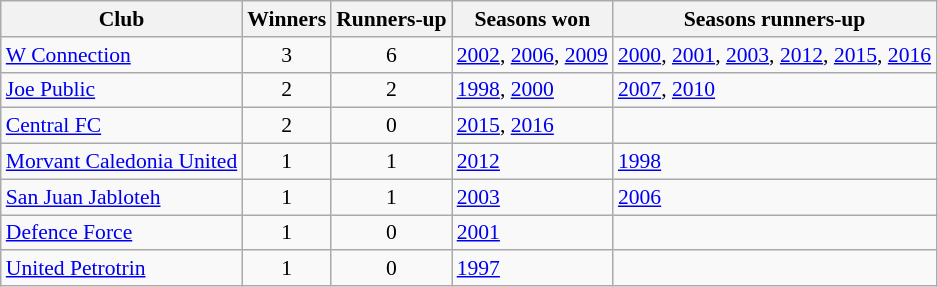<table class="sortable wikitable" style="font-size:90%;">
<tr>
<th>Club</th>
<th>Winners</th>
<th>Runners-up</th>
<th>Seasons won</th>
<th>Seasons runners-up</th>
</tr>
<tr>
<td> <a href='#'>W Connection</a></td>
<td style="text-align: center;">3</td>
<td style="text-align: center;">6</td>
<td><a href='#'>2002</a>, <a href='#'>2006</a>, <a href='#'>2009</a></td>
<td><a href='#'>2000</a>, <a href='#'>2001</a>, <a href='#'>2003</a>, <a href='#'>2012</a>, <a href='#'>2015</a>, <a href='#'>2016</a></td>
</tr>
<tr>
<td> <a href='#'>Joe Public</a></td>
<td style="text-align: center;">2</td>
<td style="text-align: center;">2</td>
<td><a href='#'>1998</a>, <a href='#'>2000</a></td>
<td><a href='#'>2007</a>, <a href='#'>2010</a></td>
</tr>
<tr>
<td> <a href='#'>Central FC</a></td>
<td style="text-align: center;">2</td>
<td style="text-align: center;">0</td>
<td><a href='#'>2015</a>, <a href='#'>2016</a></td>
<td></td>
</tr>
<tr>
<td> <a href='#'>Morvant Caledonia United</a></td>
<td style="text-align: center;">1</td>
<td style="text-align: center;">1</td>
<td><a href='#'>2012</a></td>
<td><a href='#'>1998</a></td>
</tr>
<tr>
<td> <a href='#'>San Juan Jabloteh</a></td>
<td style="text-align: center;">1</td>
<td style="text-align: center;">1</td>
<td><a href='#'>2003</a></td>
<td><a href='#'>2006</a></td>
</tr>
<tr>
<td> <a href='#'>Defence Force</a></td>
<td style="text-align: center;">1</td>
<td style="text-align: center;">0</td>
<td><a href='#'>2001</a></td>
<td></td>
</tr>
<tr>
<td> <a href='#'>United Petrotrin</a></td>
<td style="text-align: center;">1</td>
<td style="text-align: center;">0</td>
<td><a href='#'>1997</a></td>
<td></td>
</tr>
</table>
